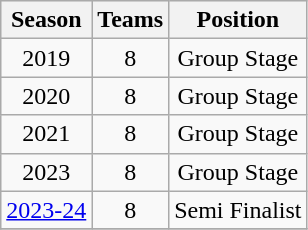<table class="wikitable" style="text-align:center">
<tr style="background:#efefef;">
<th>Season</th>
<th>Teams</th>
<th>Position</th>
</tr>
<tr>
<td>2019</td>
<td>8</td>
<td>Group Stage</td>
</tr>
<tr>
<td>2020</td>
<td>8</td>
<td>Group Stage</td>
</tr>
<tr>
<td>2021</td>
<td>8</td>
<td>Group Stage</td>
</tr>
<tr>
<td>2023</td>
<td>8</td>
<td>Group Stage</td>
</tr>
<tr>
<td><a href='#'>2023-24</a></td>
<td>8</td>
<td>Semi Finalist</td>
</tr>
<tr>
</tr>
</table>
